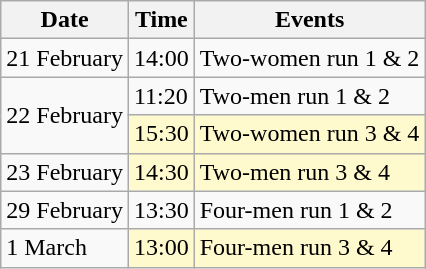<table class="wikitable">
<tr>
<th>Date</th>
<th>Time</th>
<th>Events</th>
</tr>
<tr>
<td>21 February</td>
<td>14:00</td>
<td>Two-women run 1 & 2</td>
</tr>
<tr>
<td rowspan="2">22 February</td>
<td>11:20</td>
<td>Two-men run 1 & 2</td>
</tr>
<tr bgcolor="lemonchiffon">
<td>15:30</td>
<td>Two-women run 3 & 4</td>
</tr>
<tr>
<td>23 February</td>
<td bgcolor="lemonchiffon">14:30</td>
<td bgcolor="lemonchiffon">Two-men run 3 & 4</td>
</tr>
<tr>
<td>29 February</td>
<td>13:30</td>
<td>Four-men run 1 & 2</td>
</tr>
<tr>
<td>1 March</td>
<td bgcolor="lemonchiffon">13:00</td>
<td bgcolor="lemonchiffon">Four-men run 3 & 4</td>
</tr>
</table>
